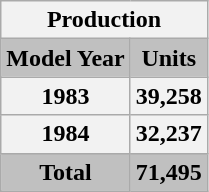<table class= "wikitable" | style="float:left;" border="1" cellpadding="5" cellspacing="0">
<tr>
<th colspan="2">Production</th>
</tr>
<tr>
<th style="background:#C0C0C0;">Model Year</th>
<th style="background:#C0C0C0;">Units</th>
</tr>
<tr>
<th align="centered">1983</th>
<th>39,258</th>
</tr>
<tr>
<th align="centered">1984</th>
<th>32,237</th>
</tr>
<tr>
<th style="background:#C0C0C0;">Total</th>
<th style="background:#C0C0C0;">71,495</th>
</tr>
</table>
